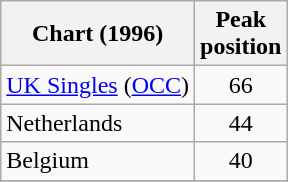<table class="wikitable">
<tr>
<th>Chart (1996)</th>
<th>Peak<br>position</th>
</tr>
<tr>
<td><a href='#'>UK Singles</a> (<a href='#'>OCC</a>)</td>
<td align="center">66</td>
</tr>
<tr>
<td>Netherlands</td>
<td align="center">44</td>
</tr>
<tr>
<td align="left">Belgium</td>
<td align="center">40</td>
</tr>
<tr>
</tr>
</table>
